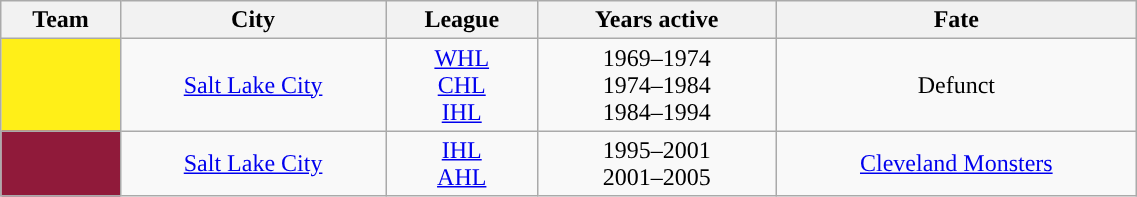<table class="wikitable sortable" style="text-align:center;" width="60%">
<tr>
<th>Team</th>
<th>City</th>
<th>League</th>
<th>Years active</th>
<th>Fate</th>
</tr>
<tr>
<td style="color:white; background:#ffef18; "><strong><a href='#'></a></strong></td>
<td><a href='#'>Salt Lake City</a></td>
<td><a href='#'>WHL</a><br><a href='#'>CHL</a><br><a href='#'>IHL</a></td>
<td>1969–1974<br>1974–1984<br>1984–1994</td>
<td>Defunct</td>
</tr>
<tr>
<td style="color:white; background:#901a3a; "><strong><a href='#'></a></strong></td>
<td><a href='#'>Salt Lake City</a></td>
<td><a href='#'>IHL</a><br><a href='#'>AHL</a></td>
<td>1995–2001<br>2001–2005</td>
<td><a href='#'>Cleveland Monsters</a></td>
</tr>
</table>
